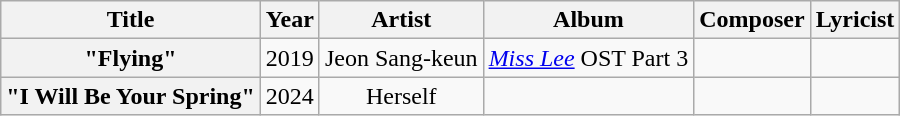<table class="wikitable plainrowheaders" style="text-align:center">
<tr>
<th scope="col">Title</th>
<th scope="col">Year</th>
<th scope="col">Artist</th>
<th scope="col">Album</th>
<th scope="col">Composer</th>
<th scope="col">Lyricist</th>
</tr>
<tr>
<th scope="row">"Flying"</th>
<td>2019</td>
<td>Jeon Sang-keun</td>
<td><em><a href='#'>Miss Lee</a></em> OST Part 3</td>
<td></td>
<td></td>
</tr>
<tr>
<th scope="row">"I Will Be Your Spring"</th>
<td>2024</td>
<td>Herself</td>
<td></td>
<td></td>
<td></td>
</tr>
</table>
